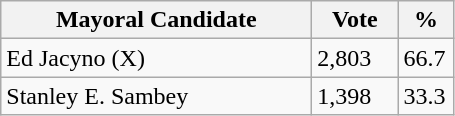<table class="wikitable">
<tr>
<th bgcolor="#DDDDFF" width="200px">Mayoral Candidate </th>
<th bgcolor="#DDDDFF" width="50px">Vote</th>
<th bgcolor="#DDDDFF" width="30px">%</th>
</tr>
<tr>
<td>Ed Jacyno (X)</td>
<td>2,803</td>
<td>66.7</td>
</tr>
<tr>
<td>Stanley E. Sambey</td>
<td>1,398</td>
<td>33.3</td>
</tr>
</table>
